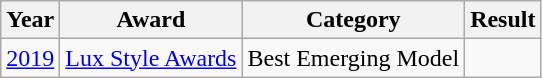<table class="wikitable sortable">
<tr>
<th>Year</th>
<th>Award</th>
<th>Category</th>
<th>Result</th>
</tr>
<tr>
<td><a href='#'>2019</a></td>
<td><a href='#'>Lux Style Awards</a></td>
<td>Best Emerging Model</td>
<td></td>
</tr>
</table>
